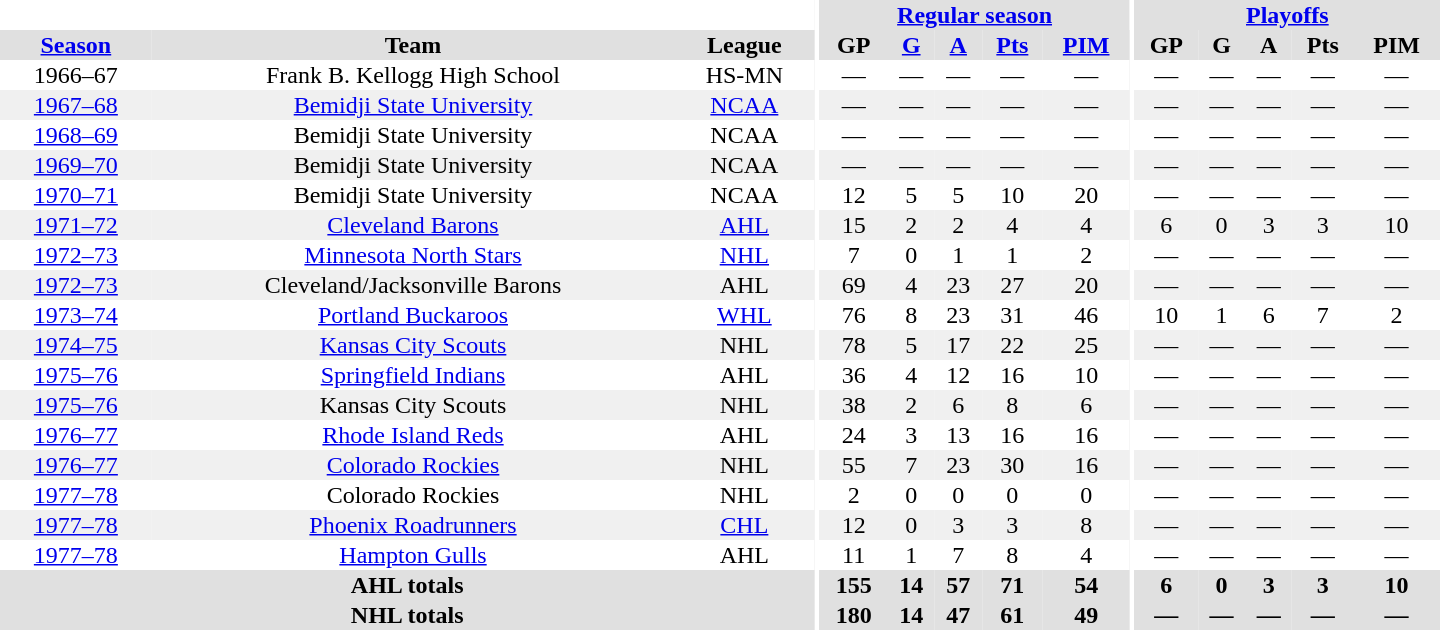<table border="0" cellpadding="1" cellspacing="0" style="text-align:center; width:60em">
<tr bgcolor="#e0e0e0">
<th colspan="3" bgcolor="#ffffff"></th>
<th rowspan="100" bgcolor="#ffffff"></th>
<th colspan="5"><a href='#'>Regular season</a></th>
<th rowspan="100" bgcolor="#ffffff"></th>
<th colspan="5"><a href='#'>Playoffs</a></th>
</tr>
<tr bgcolor="#e0e0e0">
<th><a href='#'>Season</a></th>
<th>Team</th>
<th>League</th>
<th>GP</th>
<th><a href='#'>G</a></th>
<th><a href='#'>A</a></th>
<th><a href='#'>Pts</a></th>
<th><a href='#'>PIM</a></th>
<th>GP</th>
<th>G</th>
<th>A</th>
<th>Pts</th>
<th>PIM</th>
</tr>
<tr>
<td>1966–67</td>
<td>Frank B. Kellogg High School</td>
<td>HS-MN</td>
<td>—</td>
<td>—</td>
<td>—</td>
<td>—</td>
<td>—</td>
<td>—</td>
<td>—</td>
<td>—</td>
<td>—</td>
<td>—</td>
</tr>
<tr bgcolor="#f0f0f0">
<td><a href='#'>1967–68</a></td>
<td><a href='#'>Bemidji State University</a></td>
<td><a href='#'>NCAA</a></td>
<td>—</td>
<td>—</td>
<td>—</td>
<td>—</td>
<td>—</td>
<td>—</td>
<td>—</td>
<td>—</td>
<td>—</td>
<td>—</td>
</tr>
<tr>
<td><a href='#'>1968–69</a></td>
<td>Bemidji State University</td>
<td>NCAA</td>
<td>—</td>
<td>—</td>
<td>—</td>
<td>—</td>
<td>—</td>
<td>—</td>
<td>—</td>
<td>—</td>
<td>—</td>
<td>—</td>
</tr>
<tr bgcolor="#f0f0f0">
<td><a href='#'>1969–70</a></td>
<td>Bemidji State University</td>
<td>NCAA</td>
<td>—</td>
<td>—</td>
<td>—</td>
<td>—</td>
<td>—</td>
<td>—</td>
<td>—</td>
<td>—</td>
<td>—</td>
<td>—</td>
</tr>
<tr>
<td><a href='#'>1970–71</a></td>
<td>Bemidji State University</td>
<td>NCAA</td>
<td>12</td>
<td>5</td>
<td>5</td>
<td>10</td>
<td>20</td>
<td>—</td>
<td>—</td>
<td>—</td>
<td>—</td>
<td>—</td>
</tr>
<tr bgcolor="#f0f0f0">
<td><a href='#'>1971–72</a></td>
<td><a href='#'>Cleveland Barons</a></td>
<td><a href='#'>AHL</a></td>
<td>15</td>
<td>2</td>
<td>2</td>
<td>4</td>
<td>4</td>
<td>6</td>
<td>0</td>
<td>3</td>
<td>3</td>
<td>10</td>
</tr>
<tr>
<td><a href='#'>1972–73</a></td>
<td><a href='#'>Minnesota North Stars</a></td>
<td><a href='#'>NHL</a></td>
<td>7</td>
<td>0</td>
<td>1</td>
<td>1</td>
<td>2</td>
<td>—</td>
<td>—</td>
<td>—</td>
<td>—</td>
<td>—</td>
</tr>
<tr bgcolor="#f0f0f0">
<td><a href='#'>1972–73</a></td>
<td>Cleveland/Jacksonville Barons</td>
<td>AHL</td>
<td>69</td>
<td>4</td>
<td>23</td>
<td>27</td>
<td>20</td>
<td>—</td>
<td>—</td>
<td>—</td>
<td>—</td>
<td>—</td>
</tr>
<tr>
<td><a href='#'>1973–74</a></td>
<td><a href='#'>Portland Buckaroos</a></td>
<td><a href='#'>WHL</a></td>
<td>76</td>
<td>8</td>
<td>23</td>
<td>31</td>
<td>46</td>
<td>10</td>
<td>1</td>
<td>6</td>
<td>7</td>
<td>2</td>
</tr>
<tr bgcolor="#f0f0f0">
<td><a href='#'>1974–75</a></td>
<td><a href='#'>Kansas City Scouts</a></td>
<td>NHL</td>
<td>78</td>
<td>5</td>
<td>17</td>
<td>22</td>
<td>25</td>
<td>—</td>
<td>—</td>
<td>—</td>
<td>—</td>
<td>—</td>
</tr>
<tr>
<td><a href='#'>1975–76</a></td>
<td><a href='#'>Springfield Indians</a></td>
<td>AHL</td>
<td>36</td>
<td>4</td>
<td>12</td>
<td>16</td>
<td>10</td>
<td>—</td>
<td>—</td>
<td>—</td>
<td>—</td>
<td>—</td>
</tr>
<tr bgcolor="#f0f0f0">
<td><a href='#'>1975–76</a></td>
<td>Kansas City Scouts</td>
<td>NHL</td>
<td>38</td>
<td>2</td>
<td>6</td>
<td>8</td>
<td>6</td>
<td>—</td>
<td>—</td>
<td>—</td>
<td>—</td>
<td>—</td>
</tr>
<tr>
<td><a href='#'>1976–77</a></td>
<td><a href='#'>Rhode Island Reds</a></td>
<td>AHL</td>
<td>24</td>
<td>3</td>
<td>13</td>
<td>16</td>
<td>16</td>
<td>—</td>
<td>—</td>
<td>—</td>
<td>—</td>
<td>—</td>
</tr>
<tr bgcolor="#f0f0f0">
<td><a href='#'>1976–77</a></td>
<td><a href='#'>Colorado Rockies</a></td>
<td>NHL</td>
<td>55</td>
<td>7</td>
<td>23</td>
<td>30</td>
<td>16</td>
<td>—</td>
<td>—</td>
<td>—</td>
<td>—</td>
<td>—</td>
</tr>
<tr>
<td><a href='#'>1977–78</a></td>
<td>Colorado Rockies</td>
<td>NHL</td>
<td>2</td>
<td>0</td>
<td>0</td>
<td>0</td>
<td>0</td>
<td>—</td>
<td>—</td>
<td>—</td>
<td>—</td>
<td>—</td>
</tr>
<tr bgcolor="#f0f0f0">
<td><a href='#'>1977–78</a></td>
<td><a href='#'>Phoenix Roadrunners</a></td>
<td><a href='#'>CHL</a></td>
<td>12</td>
<td>0</td>
<td>3</td>
<td>3</td>
<td>8</td>
<td>—</td>
<td>—</td>
<td>—</td>
<td>—</td>
<td>—</td>
</tr>
<tr>
<td><a href='#'>1977–78</a></td>
<td><a href='#'>Hampton Gulls</a></td>
<td>AHL</td>
<td>11</td>
<td>1</td>
<td>7</td>
<td>8</td>
<td>4</td>
<td>—</td>
<td>—</td>
<td>—</td>
<td>—</td>
<td>—</td>
</tr>
<tr bgcolor="#e0e0e0">
<th colspan="3">AHL totals</th>
<th>155</th>
<th>14</th>
<th>57</th>
<th>71</th>
<th>54</th>
<th>6</th>
<th>0</th>
<th>3</th>
<th>3</th>
<th>10</th>
</tr>
<tr bgcolor="#e0e0e0">
<th colspan="3">NHL totals</th>
<th>180</th>
<th>14</th>
<th>47</th>
<th>61</th>
<th>49</th>
<th>—</th>
<th>—</th>
<th>—</th>
<th>—</th>
<th>—</th>
</tr>
</table>
